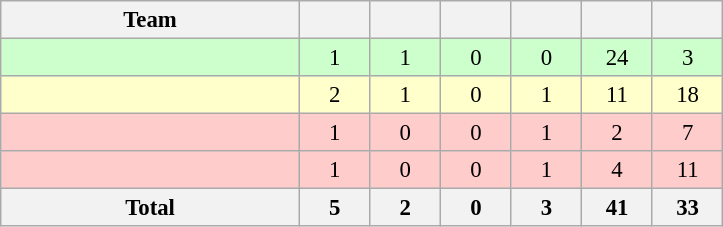<table class="wikitable" style="font-size:95%; text-align:center">
<tr>
<th width=192>Team</th>
<th width=40></th>
<th width=40></th>
<th width=40></th>
<th width=40></th>
<th width=40></th>
<th width=40></th>
</tr>
<tr style="background:#ccffcc;">
<td align=left></td>
<td>1</td>
<td>1</td>
<td>0</td>
<td>0</td>
<td>24</td>
<td>3</td>
</tr>
<tr style="background:#ffffcc;">
<td align=left></td>
<td>2</td>
<td>1</td>
<td>0</td>
<td>1</td>
<td>11</td>
<td>18</td>
</tr>
<tr style="background:#ffcccc;">
<td align=left></td>
<td>1</td>
<td>0</td>
<td>0</td>
<td>1</td>
<td>2</td>
<td>7</td>
</tr>
<tr style="background:#ffcccc;">
<td align=left></td>
<td>1</td>
<td>0</td>
<td>0</td>
<td>1</td>
<td>4</td>
<td>11</td>
</tr>
<tr>
<th>Total</th>
<th>5</th>
<th>2</th>
<th>0</th>
<th>3</th>
<th>41</th>
<th>33</th>
</tr>
</table>
